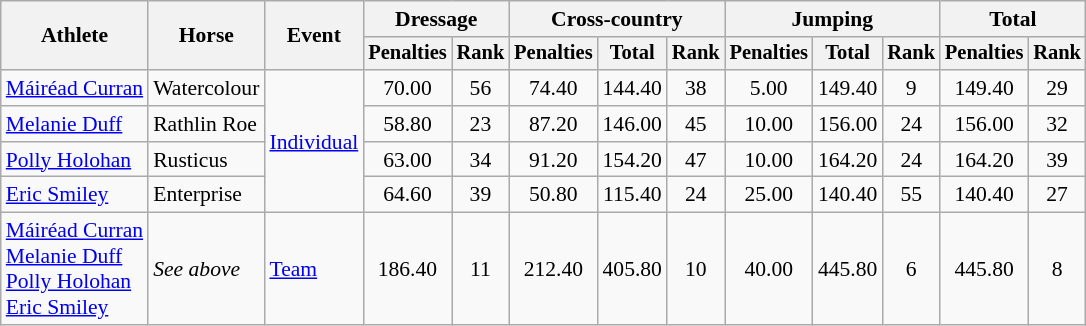<table class=wikitable style="font-size:90%">
<tr>
<th rowspan="2">Athlete</th>
<th rowspan="2">Horse</th>
<th rowspan="2">Event</th>
<th colspan="2">Dressage</th>
<th colspan="3">Cross-country</th>
<th colspan="3">Jumping</th>
<th colspan="2">Total</th>
</tr>
<tr style="font-size:95%">
<th>Penalties</th>
<th>Rank</th>
<th>Penalties</th>
<th>Total</th>
<th>Rank</th>
<th>Penalties</th>
<th>Total</th>
<th>Rank</th>
<th>Penalties</th>
<th>Rank</th>
</tr>
<tr align=center>
<td align=left><a href='#'>Máiréad Curran</a></td>
<td align=left>Watercolour</td>
<td align=left rowspan=4><a href='#'>Individual</a></td>
<td>70.00</td>
<td>56</td>
<td>74.40</td>
<td>144.40</td>
<td>38</td>
<td>5.00</td>
<td>149.40</td>
<td>9</td>
<td>149.40</td>
<td>29</td>
</tr>
<tr align=center>
<td align=left><a href='#'>Melanie Duff</a></td>
<td align=left>Rathlin Roe</td>
<td>58.80</td>
<td>23</td>
<td>87.20</td>
<td>146.00</td>
<td>45</td>
<td>10.00</td>
<td>156.00</td>
<td>24</td>
<td>156.00</td>
<td>32</td>
</tr>
<tr align=center>
<td align=left><a href='#'>Polly Holohan</a></td>
<td align=left>Rusticus</td>
<td>63.00</td>
<td>34</td>
<td>91.20</td>
<td>154.20</td>
<td>47</td>
<td>10.00</td>
<td>164.20</td>
<td>24</td>
<td>164.20</td>
<td>39</td>
</tr>
<tr align=center>
<td align=left><a href='#'>Eric Smiley</a></td>
<td align=left>Enterprise</td>
<td>64.60</td>
<td>39</td>
<td>50.80</td>
<td>115.40</td>
<td>24</td>
<td>25.00</td>
<td>140.40</td>
<td>55</td>
<td>140.40</td>
<td>27</td>
</tr>
<tr align=center>
<td align=left><a href='#'>Máiréad Curran</a><br><a href='#'>Melanie Duff</a><br><a href='#'>Polly Holohan</a><br><a href='#'>Eric Smiley</a></td>
<td align=left><em>See above</em></td>
<td align=left><a href='#'>Team</a></td>
<td>186.40</td>
<td>11</td>
<td>212.40</td>
<td>405.80</td>
<td>10</td>
<td>40.00</td>
<td>445.80</td>
<td>6</td>
<td>445.80</td>
<td>8</td>
</tr>
</table>
